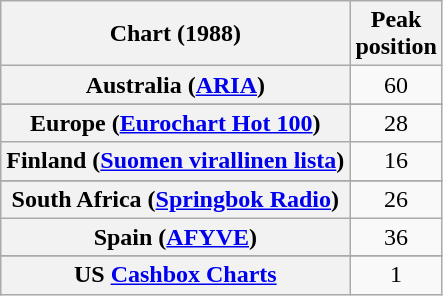<table class="wikitable plainrowheaders sortable" style="text-align:center">
<tr>
<th>Chart (1988)</th>
<th>Peak<br>position</th>
</tr>
<tr>
<th scope="row">Australia (<a href='#'>ARIA</a>)</th>
<td>60</td>
</tr>
<tr>
</tr>
<tr>
</tr>
<tr>
</tr>
<tr>
<th scope="row">Europe (<a href='#'>Eurochart Hot 100</a>)</th>
<td>28</td>
</tr>
<tr>
<th scope="row">Finland (<a href='#'>Suomen virallinen lista</a>)</th>
<td>16</td>
</tr>
<tr>
</tr>
<tr>
</tr>
<tr>
</tr>
<tr>
</tr>
<tr>
<th scope="row">South Africa (<a href='#'>Springbok Radio</a>)</th>
<td>26</td>
</tr>
<tr>
<th scope="row">Spain (<a href='#'>AFYVE</a>)</th>
<td>36</td>
</tr>
<tr>
</tr>
<tr>
</tr>
<tr>
</tr>
<tr>
</tr>
<tr>
<th scope="row">US <a href='#'>Cashbox Charts</a></th>
<td style="text-align:center;">1</td>
</tr>
</table>
